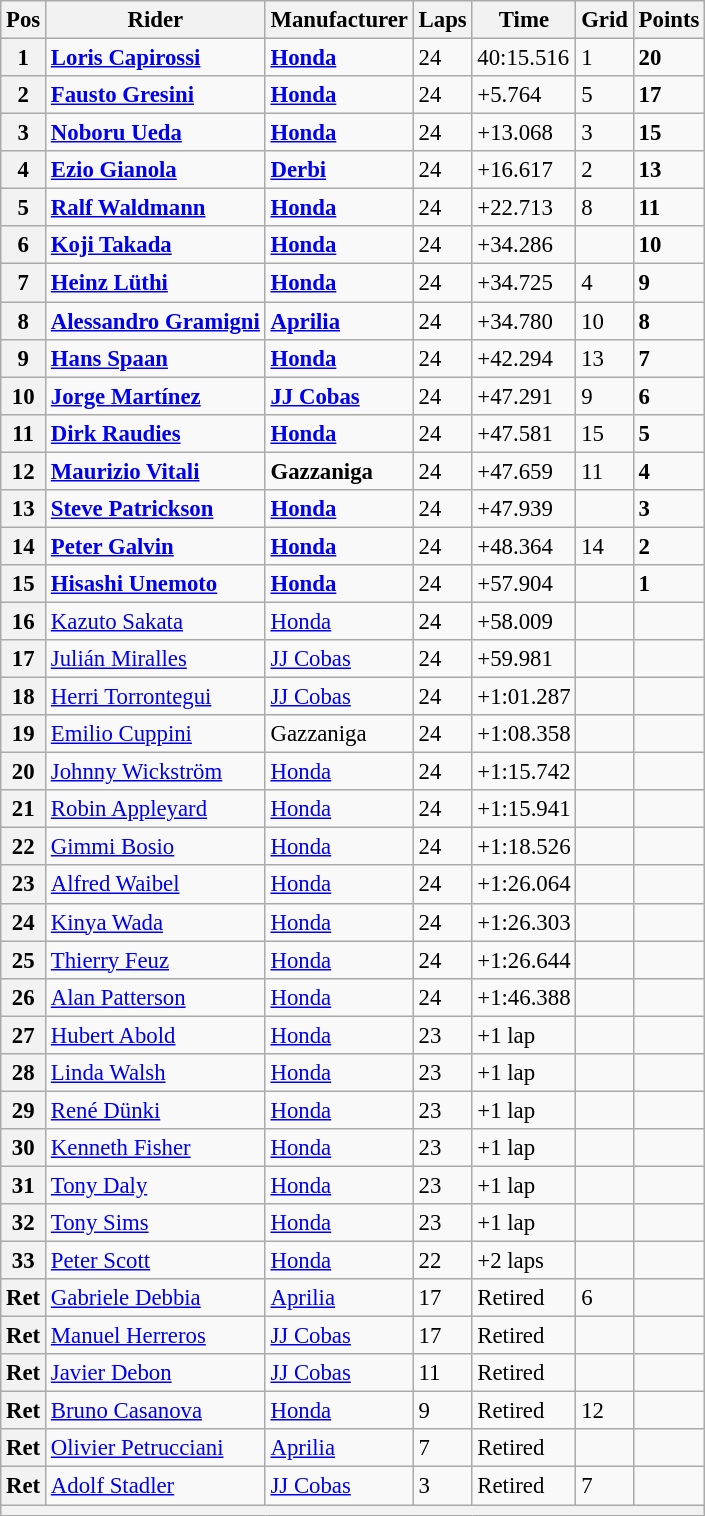<table class="wikitable" style="font-size: 95%;">
<tr>
<th>Pos</th>
<th>Rider</th>
<th>Manufacturer</th>
<th>Laps</th>
<th>Time</th>
<th>Grid</th>
<th>Points</th>
</tr>
<tr>
<th>1</th>
<td> <strong><a href='#'>Loris Capirossi</a></strong></td>
<td><strong><a href='#'>Honda</a></strong></td>
<td>24</td>
<td>40:15.516</td>
<td>1</td>
<td><strong>20</strong></td>
</tr>
<tr>
<th>2</th>
<td> <strong><a href='#'>Fausto Gresini</a></strong></td>
<td><strong><a href='#'>Honda</a></strong></td>
<td>24</td>
<td>+5.764</td>
<td>5</td>
<td><strong>17</strong></td>
</tr>
<tr>
<th>3</th>
<td> <strong><a href='#'>Noboru Ueda</a></strong></td>
<td><strong><a href='#'>Honda</a></strong></td>
<td>24</td>
<td>+13.068</td>
<td>3</td>
<td><strong>15</strong></td>
</tr>
<tr>
<th>4</th>
<td> <strong><a href='#'>Ezio Gianola</a></strong></td>
<td><strong><a href='#'>Derbi</a></strong></td>
<td>24</td>
<td>+16.617</td>
<td>2</td>
<td><strong>13</strong></td>
</tr>
<tr>
<th>5</th>
<td> <strong><a href='#'>Ralf Waldmann</a></strong></td>
<td><strong><a href='#'>Honda</a></strong></td>
<td>24</td>
<td>+22.713</td>
<td>8</td>
<td><strong>11</strong></td>
</tr>
<tr>
<th>6</th>
<td> <strong><a href='#'>Koji Takada</a></strong></td>
<td><strong><a href='#'>Honda</a></strong></td>
<td>24</td>
<td>+34.286</td>
<td></td>
<td><strong>10</strong></td>
</tr>
<tr>
<th>7</th>
<td> <strong><a href='#'>Heinz Lüthi</a></strong></td>
<td><strong><a href='#'>Honda</a></strong></td>
<td>24</td>
<td>+34.725</td>
<td>4</td>
<td><strong>9</strong></td>
</tr>
<tr>
<th>8</th>
<td> <strong><a href='#'>Alessandro Gramigni</a></strong></td>
<td><strong><a href='#'>Aprilia</a></strong></td>
<td>24</td>
<td>+34.780</td>
<td>10</td>
<td><strong>8</strong></td>
</tr>
<tr>
<th>9</th>
<td> <strong><a href='#'>Hans Spaan</a></strong></td>
<td><strong><a href='#'>Honda</a></strong></td>
<td>24</td>
<td>+42.294</td>
<td>13</td>
<td><strong>7</strong></td>
</tr>
<tr>
<th>10</th>
<td> <strong><a href='#'>Jorge Martínez</a></strong></td>
<td><strong><a href='#'>JJ Cobas</a></strong></td>
<td>24</td>
<td>+47.291</td>
<td>9</td>
<td><strong>6</strong></td>
</tr>
<tr>
<th>11</th>
<td> <strong><a href='#'>Dirk Raudies</a></strong></td>
<td><strong><a href='#'>Honda</a></strong></td>
<td>24</td>
<td>+47.581</td>
<td>15</td>
<td><strong>5</strong></td>
</tr>
<tr>
<th>12</th>
<td> <strong><a href='#'>Maurizio Vitali</a></strong></td>
<td><strong>Gazzaniga</strong></td>
<td>24</td>
<td>+47.659</td>
<td>11</td>
<td><strong>4</strong></td>
</tr>
<tr>
<th>13</th>
<td> <strong><a href='#'>Steve Patrickson</a></strong></td>
<td><strong><a href='#'>Honda</a></strong></td>
<td>24</td>
<td>+47.939</td>
<td></td>
<td><strong>3</strong></td>
</tr>
<tr>
<th>14</th>
<td> <strong><a href='#'>Peter Galvin</a></strong></td>
<td><strong><a href='#'>Honda</a></strong></td>
<td>24</td>
<td>+48.364</td>
<td>14</td>
<td><strong>2</strong></td>
</tr>
<tr>
<th>15</th>
<td> <strong><a href='#'>Hisashi Unemoto</a></strong></td>
<td><strong><a href='#'>Honda</a></strong></td>
<td>24</td>
<td>+57.904</td>
<td></td>
<td><strong>1</strong></td>
</tr>
<tr>
<th>16</th>
<td> <a href='#'>Kazuto Sakata</a></td>
<td><a href='#'>Honda</a></td>
<td>24</td>
<td>+58.009</td>
<td></td>
<td></td>
</tr>
<tr>
<th>17</th>
<td> <a href='#'>Julián Miralles</a></td>
<td><a href='#'>JJ Cobas</a></td>
<td>24</td>
<td>+59.981</td>
<td></td>
<td></td>
</tr>
<tr>
<th>18</th>
<td> <a href='#'>Herri Torrontegui</a></td>
<td><a href='#'>JJ Cobas</a></td>
<td>24</td>
<td>+1:01.287</td>
<td></td>
<td></td>
</tr>
<tr>
<th>19</th>
<td> <a href='#'>Emilio Cuppini</a></td>
<td>Gazzaniga</td>
<td>24</td>
<td>+1:08.358</td>
<td></td>
<td></td>
</tr>
<tr>
<th>20</th>
<td> <a href='#'>Johnny Wickström</a></td>
<td><a href='#'>Honda</a></td>
<td>24</td>
<td>+1:15.742</td>
<td></td>
<td></td>
</tr>
<tr>
<th>21</th>
<td> <a href='#'>Robin Appleyard</a></td>
<td><a href='#'>Honda</a></td>
<td>24</td>
<td>+1:15.941</td>
<td></td>
<td></td>
</tr>
<tr>
<th>22</th>
<td> <a href='#'>Gimmi Bosio</a></td>
<td><a href='#'>Honda</a></td>
<td>24</td>
<td>+1:18.526</td>
<td></td>
<td></td>
</tr>
<tr>
<th>23</th>
<td> <a href='#'>Alfred Waibel</a></td>
<td><a href='#'>Honda</a></td>
<td>24</td>
<td>+1:26.064</td>
<td></td>
<td></td>
</tr>
<tr>
<th>24</th>
<td> <a href='#'>Kinya Wada</a></td>
<td><a href='#'>Honda</a></td>
<td>24</td>
<td>+1:26.303</td>
<td></td>
<td></td>
</tr>
<tr>
<th>25</th>
<td> <a href='#'>Thierry Feuz</a></td>
<td><a href='#'>Honda</a></td>
<td>24</td>
<td>+1:26.644</td>
<td></td>
<td></td>
</tr>
<tr>
<th>26</th>
<td> <a href='#'>Alan Patterson</a></td>
<td><a href='#'>Honda</a></td>
<td>24</td>
<td>+1:46.388</td>
<td></td>
<td></td>
</tr>
<tr>
<th>27</th>
<td> <a href='#'>Hubert Abold</a></td>
<td><a href='#'>Honda</a></td>
<td>23</td>
<td>+1 lap</td>
<td></td>
<td></td>
</tr>
<tr>
<th>28</th>
<td> <a href='#'>Linda Walsh</a></td>
<td><a href='#'>Honda</a></td>
<td>23</td>
<td>+1 lap</td>
<td></td>
<td></td>
</tr>
<tr>
<th>29</th>
<td> <a href='#'>René Dünki</a></td>
<td><a href='#'>Honda</a></td>
<td>23</td>
<td>+1 lap</td>
<td></td>
<td></td>
</tr>
<tr>
<th>30</th>
<td> <a href='#'>Kenneth Fisher</a></td>
<td><a href='#'>Honda</a></td>
<td>23</td>
<td>+1 lap</td>
<td></td>
<td></td>
</tr>
<tr>
<th>31</th>
<td> <a href='#'>Tony Daly</a></td>
<td><a href='#'>Honda</a></td>
<td>23</td>
<td>+1 lap</td>
<td></td>
<td></td>
</tr>
<tr>
<th>32</th>
<td> <a href='#'>Tony Sims</a></td>
<td><a href='#'>Honda</a></td>
<td>23</td>
<td>+1 lap</td>
<td></td>
<td></td>
</tr>
<tr>
<th>33</th>
<td> <a href='#'>Peter Scott</a></td>
<td><a href='#'>Honda</a></td>
<td>22</td>
<td>+2 laps</td>
<td></td>
<td></td>
</tr>
<tr>
<th>Ret</th>
<td> <a href='#'>Gabriele Debbia</a></td>
<td><a href='#'>Aprilia</a></td>
<td>17</td>
<td>Retired</td>
<td>6</td>
<td></td>
</tr>
<tr>
<th>Ret</th>
<td> <a href='#'>Manuel Herreros</a></td>
<td><a href='#'>JJ Cobas</a></td>
<td>17</td>
<td>Retired</td>
<td></td>
<td></td>
</tr>
<tr>
<th>Ret</th>
<td> <a href='#'>Javier Debon</a></td>
<td><a href='#'>JJ Cobas</a></td>
<td>11</td>
<td>Retired</td>
<td></td>
<td></td>
</tr>
<tr>
<th>Ret</th>
<td> <a href='#'>Bruno Casanova</a></td>
<td><a href='#'>Honda</a></td>
<td>9</td>
<td>Retired</td>
<td>12</td>
<td></td>
</tr>
<tr>
<th>Ret</th>
<td> <a href='#'>Olivier Petrucciani</a></td>
<td><a href='#'>Aprilia</a></td>
<td>7</td>
<td>Retired</td>
<td></td>
<td></td>
</tr>
<tr>
<th>Ret</th>
<td> <a href='#'>Adolf Stadler</a></td>
<td><a href='#'>JJ Cobas</a></td>
<td>3</td>
<td>Retired</td>
<td>7</td>
<td></td>
</tr>
<tr>
<th colspan=7></th>
</tr>
</table>
